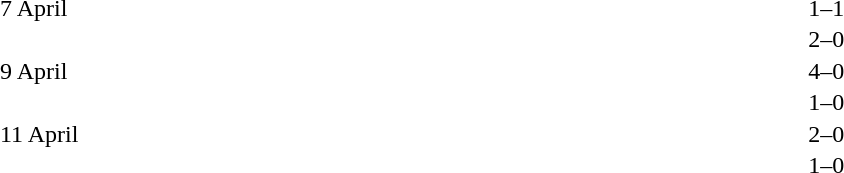<table cellspacing=1 width=70%>
<tr>
<th width=25%></th>
<th width=30%></th>
<th width=15%></th>
<th width=30%></th>
</tr>
<tr>
<td>7 April</td>
<td align=right></td>
<td align=center>1–1</td>
<td></td>
</tr>
<tr>
<td></td>
<td align=right></td>
<td align=center>2–0</td>
<td></td>
</tr>
<tr>
<td>9 April</td>
<td align=right></td>
<td align=center>4–0</td>
<td></td>
</tr>
<tr>
<td></td>
<td align=right></td>
<td align=center>1–0</td>
<td></td>
</tr>
<tr>
<td>11 April</td>
<td align=right></td>
<td align=center>2–0</td>
<td></td>
</tr>
<tr>
<td></td>
<td align=right></td>
<td align=center>1–0</td>
<td></td>
</tr>
</table>
